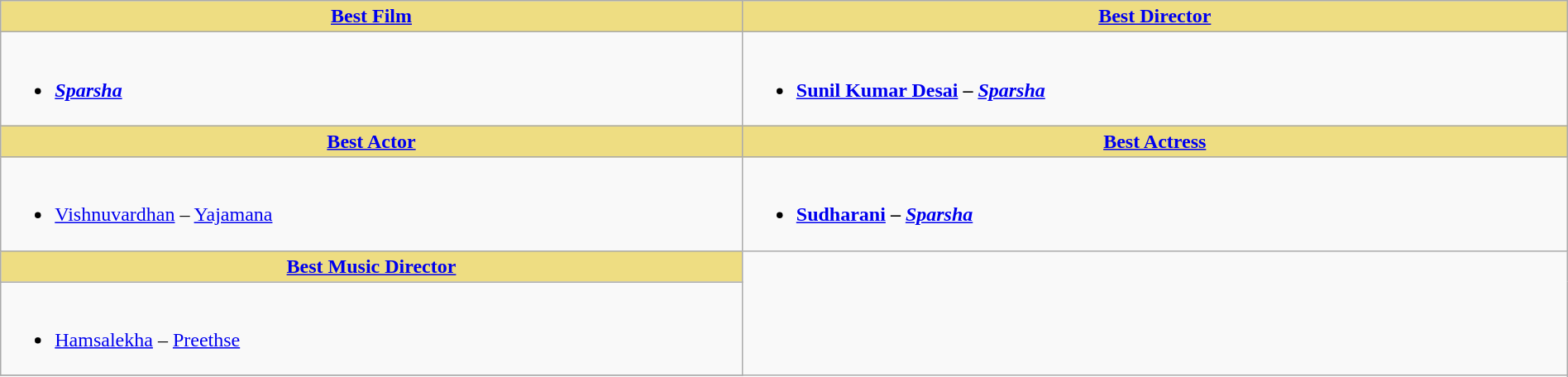<table class="wikitable" width =100% |>
<tr>
<th ! style="background:#eedd82; text-align:center;"><a href='#'>Best Film</a></th>
<th ! style="background:#eedd82; text-align:center;"><a href='#'>Best Director</a></th>
</tr>
<tr>
<td valign="top"><br><ul><li><strong><em><a href='#'>Sparsha</a></em></strong></li></ul></td>
<td valign="top"><br><ul><li><strong><a href='#'>Sunil Kumar Desai</a> – <em><a href='#'>Sparsha</a><strong><em></li></ul></td>
</tr>
<tr>
<th ! style="background:#eedd82; text-align:center;"><a href='#'>Best Actor</a></th>
<th ! style="background:#eedd82; text-align:center;"><a href='#'>Best Actress</a></th>
</tr>
<tr>
<td><br><ul><li></strong><a href='#'>Vishnuvardhan</a> – </em><a href='#'>Yajamana</a></em></strong></li></ul></td>
<td><br><ul><li><strong><a href='#'>Sudharani</a> – <em><a href='#'>Sparsha</a><strong><em></li></ul></td>
</tr>
<tr>
<th ! style="background:#eedd82; text-align:center;"><a href='#'>Best Music Director</a></th>
</tr>
<tr>
<td><br><ul><li></strong><a href='#'>Hamsalekha</a> – </em><a href='#'>Preethse</a></em></strong></li></ul></td>
</tr>
<tr>
</tr>
</table>
